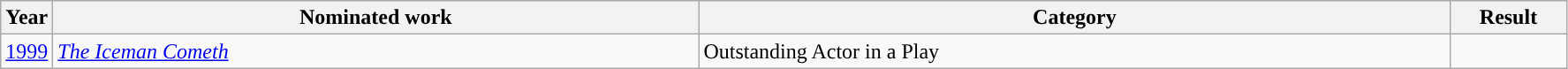<table class="wikitable">
<tr>
<th scope="col" style="width:1em;">Year</th>
<th scope="col" style="width:30em;">Nominated work</th>
<th scope="col" style="width:35em;">Category</th>
<th scope="col" style="width:5em;">Result</th>
</tr>
<tr>
<td><a href='#'>1999</a></td>
<td><em><a href='#'>The Iceman Cometh</a></em></td>
<td>Outstanding Actor in a Play</td>
<td></td>
</tr>
</table>
